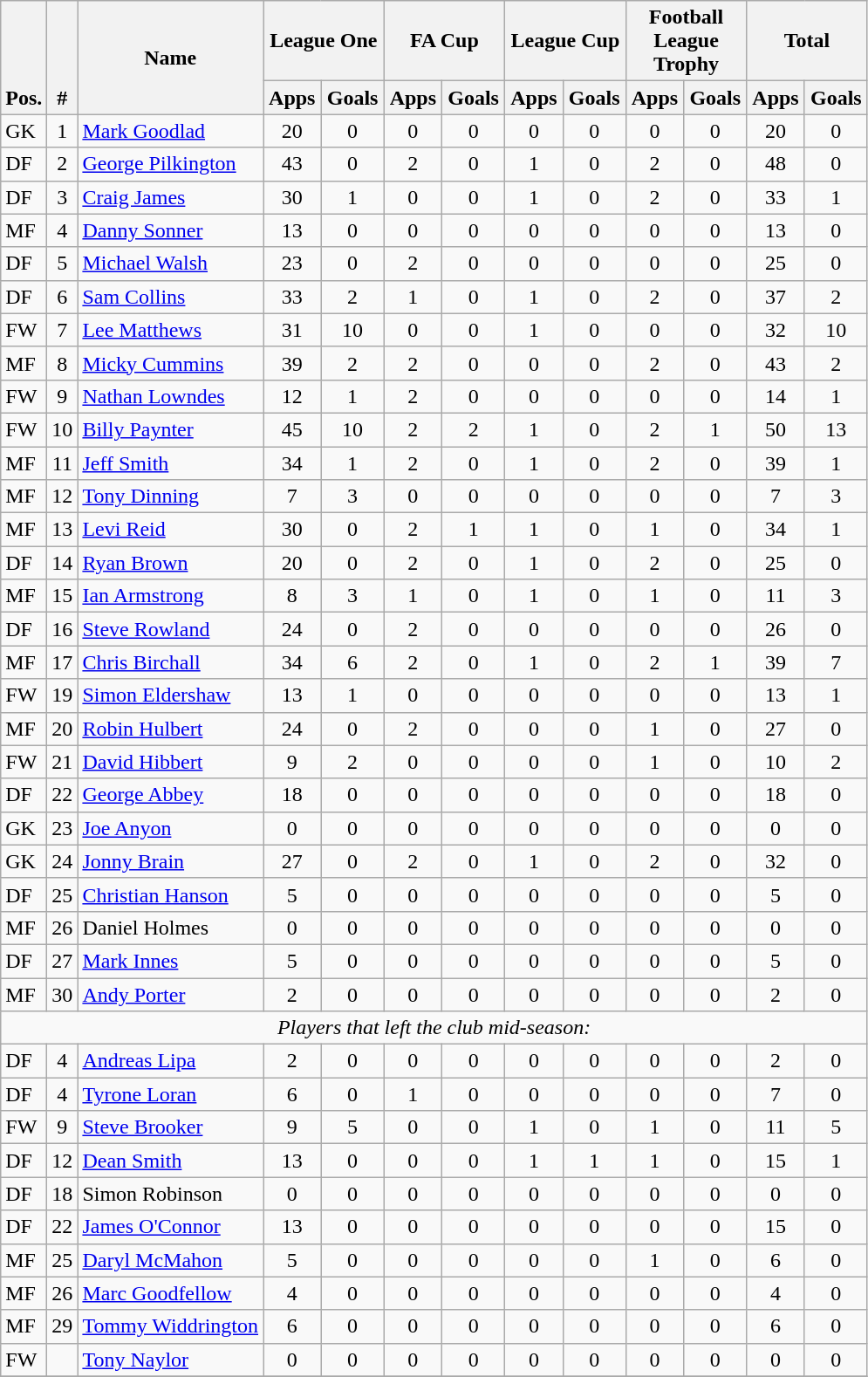<table class="wikitable" style="text-align:center">
<tr>
<th rowspan="2" valign="bottom">Pos.</th>
<th rowspan="2" valign="bottom">#</th>
<th rowspan="2">Name</th>
<th colspan="2" width="85">League One</th>
<th colspan="2" width="85">FA Cup</th>
<th colspan="2" width="85">League Cup</th>
<th colspan="2" width="85">Football League Trophy</th>
<th colspan="2" width="85">Total</th>
</tr>
<tr>
<th>Apps</th>
<th>Goals</th>
<th>Apps</th>
<th>Goals</th>
<th>Apps</th>
<th>Goals</th>
<th>Apps</th>
<th>Goals</th>
<th>Apps</th>
<th>Goals</th>
</tr>
<tr>
<td align="left">GK</td>
<td>1</td>
<td align="left"> <a href='#'>Mark Goodlad</a></td>
<td>20</td>
<td>0</td>
<td>0</td>
<td>0</td>
<td>0</td>
<td>0</td>
<td>0</td>
<td>0</td>
<td>20</td>
<td>0</td>
</tr>
<tr>
<td align="left">DF</td>
<td>2</td>
<td align="left"> <a href='#'>George Pilkington</a></td>
<td>43</td>
<td>0</td>
<td>2</td>
<td>0</td>
<td>1</td>
<td>0</td>
<td>2</td>
<td>0</td>
<td>48</td>
<td>0</td>
</tr>
<tr>
<td align="left">DF</td>
<td>3</td>
<td align="left"> <a href='#'>Craig James</a></td>
<td>30</td>
<td>1</td>
<td>0</td>
<td>0</td>
<td>1</td>
<td>0</td>
<td>2</td>
<td>0</td>
<td>33</td>
<td>1</td>
</tr>
<tr>
<td align="left">MF</td>
<td>4</td>
<td align="left"> <a href='#'>Danny Sonner</a></td>
<td>13</td>
<td>0</td>
<td>0</td>
<td>0</td>
<td>0</td>
<td>0</td>
<td>0</td>
<td>0</td>
<td>13</td>
<td>0</td>
</tr>
<tr>
<td align="left">DF</td>
<td>5</td>
<td align="left"> <a href='#'>Michael Walsh</a></td>
<td>23</td>
<td>0</td>
<td>2</td>
<td>0</td>
<td>0</td>
<td>0</td>
<td>0</td>
<td>0</td>
<td>25</td>
<td>0</td>
</tr>
<tr>
<td align="left">DF</td>
<td>6</td>
<td align="left"> <a href='#'>Sam Collins</a></td>
<td>33</td>
<td>2</td>
<td>1</td>
<td>0</td>
<td>1</td>
<td>0</td>
<td>2</td>
<td>0</td>
<td>37</td>
<td>2</td>
</tr>
<tr>
<td align="left">FW</td>
<td>7</td>
<td align="left"> <a href='#'>Lee Matthews</a></td>
<td>31</td>
<td>10</td>
<td>0</td>
<td>0</td>
<td>1</td>
<td>0</td>
<td>0</td>
<td>0</td>
<td>32</td>
<td>10</td>
</tr>
<tr>
<td align="left">MF</td>
<td>8</td>
<td align="left"> <a href='#'>Micky Cummins</a></td>
<td>39</td>
<td>2</td>
<td>2</td>
<td>0</td>
<td>0</td>
<td>0</td>
<td>2</td>
<td>0</td>
<td>43</td>
<td>2</td>
</tr>
<tr>
<td align="left">FW</td>
<td>9</td>
<td align="left"> <a href='#'>Nathan Lowndes</a></td>
<td>12</td>
<td>1</td>
<td>2</td>
<td>0</td>
<td>0</td>
<td>0</td>
<td>0</td>
<td>0</td>
<td>14</td>
<td>1</td>
</tr>
<tr>
<td align="left">FW</td>
<td>10</td>
<td align="left"> <a href='#'>Billy Paynter</a></td>
<td>45</td>
<td>10</td>
<td>2</td>
<td>2</td>
<td>1</td>
<td>0</td>
<td>2</td>
<td>1</td>
<td>50</td>
<td>13</td>
</tr>
<tr>
<td align="left">MF</td>
<td>11</td>
<td align="left"> <a href='#'>Jeff Smith</a></td>
<td>34</td>
<td>1</td>
<td>2</td>
<td>0</td>
<td>1</td>
<td>0</td>
<td>2</td>
<td>0</td>
<td>39</td>
<td>1</td>
</tr>
<tr>
<td align="left">MF</td>
<td>12</td>
<td align="left"> <a href='#'>Tony Dinning</a></td>
<td>7</td>
<td>3</td>
<td>0</td>
<td>0</td>
<td>0</td>
<td>0</td>
<td>0</td>
<td>0</td>
<td>7</td>
<td>3</td>
</tr>
<tr>
<td align="left">MF</td>
<td>13</td>
<td align="left"> <a href='#'>Levi Reid</a></td>
<td>30</td>
<td>0</td>
<td>2</td>
<td>1</td>
<td>1</td>
<td>0</td>
<td>1</td>
<td>0</td>
<td>34</td>
<td>1</td>
</tr>
<tr>
<td align="left">DF</td>
<td>14</td>
<td align="left"> <a href='#'>Ryan Brown</a></td>
<td>20</td>
<td>0</td>
<td>2</td>
<td>0</td>
<td>1</td>
<td>0</td>
<td>2</td>
<td>0</td>
<td>25</td>
<td>0</td>
</tr>
<tr>
<td align="left">MF</td>
<td>15</td>
<td align="left"> <a href='#'>Ian Armstrong</a></td>
<td>8</td>
<td>3</td>
<td>1</td>
<td>0</td>
<td>1</td>
<td>0</td>
<td>1</td>
<td>0</td>
<td>11</td>
<td>3</td>
</tr>
<tr>
<td align="left">DF</td>
<td>16</td>
<td align="left"> <a href='#'>Steve Rowland</a></td>
<td>24</td>
<td>0</td>
<td>2</td>
<td>0</td>
<td>0</td>
<td>0</td>
<td>0</td>
<td>0</td>
<td>26</td>
<td>0</td>
</tr>
<tr>
<td align="left">MF</td>
<td>17</td>
<td align="left"> <a href='#'>Chris Birchall</a></td>
<td>34</td>
<td>6</td>
<td>2</td>
<td>0</td>
<td>1</td>
<td>0</td>
<td>2</td>
<td>1</td>
<td>39</td>
<td>7</td>
</tr>
<tr>
<td align="left">FW</td>
<td>19</td>
<td align="left"> <a href='#'>Simon Eldershaw</a></td>
<td>13</td>
<td>1</td>
<td>0</td>
<td>0</td>
<td>0</td>
<td>0</td>
<td>0</td>
<td>0</td>
<td>13</td>
<td>1</td>
</tr>
<tr>
<td align="left">MF</td>
<td>20</td>
<td align="left"> <a href='#'>Robin Hulbert</a></td>
<td>24</td>
<td>0</td>
<td>2</td>
<td>0</td>
<td>0</td>
<td>0</td>
<td>1</td>
<td>0</td>
<td>27</td>
<td>0</td>
</tr>
<tr>
<td align="left">FW</td>
<td>21</td>
<td align="left"> <a href='#'>David Hibbert</a></td>
<td>9</td>
<td>2</td>
<td>0</td>
<td>0</td>
<td>0</td>
<td>0</td>
<td>1</td>
<td>0</td>
<td>10</td>
<td>2</td>
</tr>
<tr>
<td align="left">DF</td>
<td>22</td>
<td align="left"> <a href='#'>George Abbey</a></td>
<td>18</td>
<td>0</td>
<td>0</td>
<td>0</td>
<td>0</td>
<td>0</td>
<td>0</td>
<td>0</td>
<td>18</td>
<td>0</td>
</tr>
<tr>
<td align="left">GK</td>
<td>23</td>
<td align="left"> <a href='#'>Joe Anyon</a></td>
<td>0</td>
<td>0</td>
<td>0</td>
<td>0</td>
<td>0</td>
<td>0</td>
<td>0</td>
<td>0</td>
<td>0</td>
<td>0</td>
</tr>
<tr>
<td align="left">GK</td>
<td>24</td>
<td align="left"> <a href='#'>Jonny Brain</a></td>
<td>27</td>
<td>0</td>
<td>2</td>
<td>0</td>
<td>1</td>
<td>0</td>
<td>2</td>
<td>0</td>
<td>32</td>
<td>0</td>
</tr>
<tr>
<td align="left">DF</td>
<td>25</td>
<td align="left"> <a href='#'>Christian Hanson</a></td>
<td>5</td>
<td>0</td>
<td>0</td>
<td>0</td>
<td>0</td>
<td>0</td>
<td>0</td>
<td>0</td>
<td>5</td>
<td>0</td>
</tr>
<tr>
<td align="left">MF</td>
<td>26</td>
<td align="left"> Daniel Holmes</td>
<td>0</td>
<td>0</td>
<td>0</td>
<td>0</td>
<td>0</td>
<td>0</td>
<td>0</td>
<td>0</td>
<td>0</td>
<td>0</td>
</tr>
<tr>
<td align="left">DF</td>
<td>27</td>
<td align="left"> <a href='#'>Mark Innes</a></td>
<td>5</td>
<td>0</td>
<td>0</td>
<td>0</td>
<td>0</td>
<td>0</td>
<td>0</td>
<td>0</td>
<td>5</td>
<td>0</td>
</tr>
<tr>
<td align="left">MF</td>
<td>30</td>
<td align="left"> <a href='#'>Andy Porter</a></td>
<td>2</td>
<td>0</td>
<td>0</td>
<td>0</td>
<td>0</td>
<td>0</td>
<td>0</td>
<td>0</td>
<td>2</td>
<td>0</td>
</tr>
<tr>
<td colspan="14"><em>Players that left the club mid-season:</em></td>
</tr>
<tr>
<td align="left">DF</td>
<td>4</td>
<td align="left"> <a href='#'>Andreas Lipa</a></td>
<td>2</td>
<td>0</td>
<td>0</td>
<td>0</td>
<td>0</td>
<td>0</td>
<td>0</td>
<td>0</td>
<td>2</td>
<td>0</td>
</tr>
<tr>
<td align="left">DF</td>
<td>4</td>
<td align="left"> <a href='#'>Tyrone Loran</a></td>
<td>6</td>
<td>0</td>
<td>1</td>
<td>0</td>
<td>0</td>
<td>0</td>
<td>0</td>
<td>0</td>
<td>7</td>
<td>0</td>
</tr>
<tr>
<td align="left">FW</td>
<td>9</td>
<td align="left"> <a href='#'>Steve Brooker</a></td>
<td>9</td>
<td>5</td>
<td>0</td>
<td>0</td>
<td>1</td>
<td>0</td>
<td>1</td>
<td>0</td>
<td>11</td>
<td>5</td>
</tr>
<tr>
<td align="left">DF</td>
<td>12</td>
<td align="left"> <a href='#'>Dean Smith</a></td>
<td>13</td>
<td>0</td>
<td>0</td>
<td>0</td>
<td>1</td>
<td>1</td>
<td>1</td>
<td>0</td>
<td>15</td>
<td>1</td>
</tr>
<tr>
<td align="left">DF</td>
<td>18</td>
<td align="left"> Simon Robinson</td>
<td>0</td>
<td>0</td>
<td>0</td>
<td>0</td>
<td>0</td>
<td>0</td>
<td>0</td>
<td>0</td>
<td>0</td>
<td>0</td>
</tr>
<tr>
<td align="left">DF</td>
<td>22</td>
<td align="left"> <a href='#'>James O'Connor</a></td>
<td>13</td>
<td>0</td>
<td>0</td>
<td>0</td>
<td>0</td>
<td>0</td>
<td>0</td>
<td>0</td>
<td>15</td>
<td>0</td>
</tr>
<tr>
<td align="left">MF</td>
<td>25</td>
<td align="left"> <a href='#'>Daryl McMahon</a></td>
<td>5</td>
<td>0</td>
<td>0</td>
<td>0</td>
<td>0</td>
<td>0</td>
<td>1</td>
<td>0</td>
<td>6</td>
<td>0</td>
</tr>
<tr>
<td align="left">MF</td>
<td>26</td>
<td align="left"> <a href='#'>Marc Goodfellow</a></td>
<td>4</td>
<td>0</td>
<td>0</td>
<td>0</td>
<td>0</td>
<td>0</td>
<td>0</td>
<td>0</td>
<td>4</td>
<td>0</td>
</tr>
<tr>
<td align="left">MF</td>
<td>29</td>
<td align="left"> <a href='#'>Tommy Widdrington</a></td>
<td>6</td>
<td>0</td>
<td>0</td>
<td>0</td>
<td>0</td>
<td>0</td>
<td>0</td>
<td>0</td>
<td>6</td>
<td>0</td>
</tr>
<tr>
<td align="left">FW</td>
<td></td>
<td align="left"> <a href='#'>Tony Naylor</a></td>
<td>0</td>
<td>0</td>
<td>0</td>
<td>0</td>
<td>0</td>
<td>0</td>
<td>0</td>
<td>0</td>
<td>0</td>
<td>0</td>
</tr>
<tr>
</tr>
</table>
